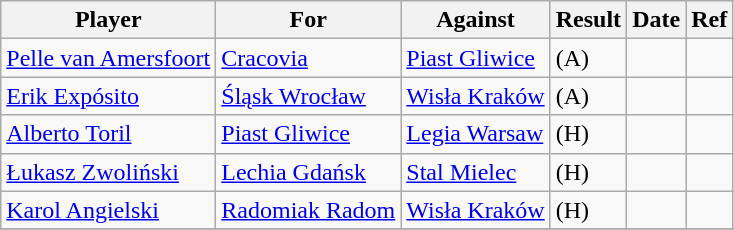<table class="wikitable">
<tr>
<th>Player</th>
<th>For</th>
<th>Against</th>
<th>Result</th>
<th>Date</th>
<th>Ref</th>
</tr>
<tr>
<td> <a href='#'>Pelle van Amersfoort</a></td>
<td><a href='#'>Cracovia</a></td>
<td><a href='#'>Piast Gliwice</a></td>
<td> (A)</td>
<td></td>
<td></td>
</tr>
<tr>
<td> <a href='#'>Erik Expósito</a></td>
<td><a href='#'>Śląsk Wrocław</a></td>
<td><a href='#'>Wisła Kraków</a></td>
<td> (A)</td>
<td></td>
<td></td>
</tr>
<tr>
<td> <a href='#'>Alberto Toril</a></td>
<td><a href='#'>Piast Gliwice</a></td>
<td><a href='#'>Legia Warsaw</a></td>
<td> (H)</td>
<td></td>
<td></td>
</tr>
<tr>
<td> <a href='#'>Łukasz Zwoliński</a></td>
<td><a href='#'>Lechia Gdańsk</a></td>
<td><a href='#'>Stal Mielec</a></td>
<td> (H)</td>
<td></td>
<td></td>
</tr>
<tr>
<td> <a href='#'>Karol Angielski</a></td>
<td><a href='#'>Radomiak Radom</a></td>
<td><a href='#'>Wisła Kraków</a></td>
<td> (H)</td>
<td></td>
<td></td>
</tr>
<tr>
</tr>
</table>
